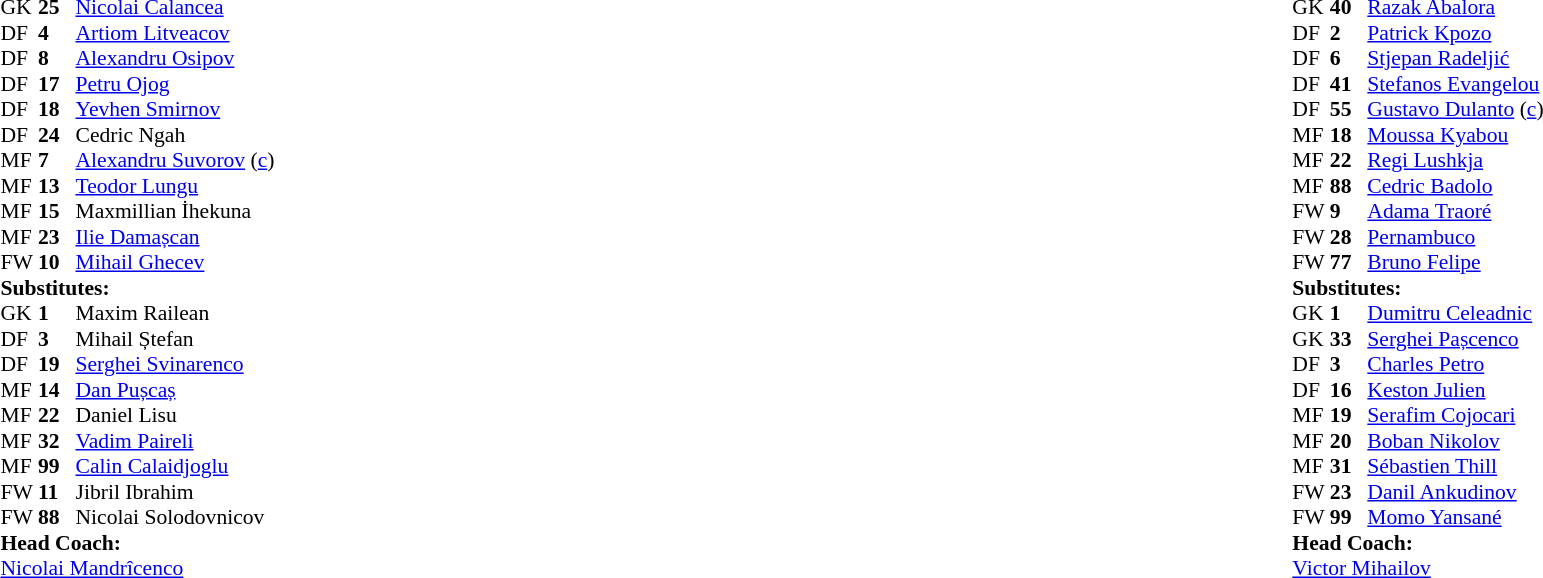<table style="width:100%">
<tr>
<td style="vertical-align:top; width:40%"><br><table style="font-size: 90%" cellspacing="0" cellpadding="0">
<tr>
<th width=25></th>
<th width=25></th>
</tr>
<tr>
<td>GK</td>
<td><strong>25</strong></td>
<td> <a href='#'>Nicolai Calancea</a></td>
</tr>
<tr>
<td>DF</td>
<td><strong>4</strong></td>
<td> <a href='#'>Artiom Litveacov</a></td>
</tr>
<tr>
<td>DF</td>
<td><strong>8</strong></td>
<td> <a href='#'>Alexandru Osipov</a></td>
</tr>
<tr>
<td>DF</td>
<td><strong>17</strong></td>
<td> <a href='#'>Petru Ojog</a></td>
</tr>
<tr>
<td>DF</td>
<td><strong>18</strong></td>
<td> <a href='#'>Yevhen Smirnov</a></td>
<td></td>
</tr>
<tr>
<td>DF</td>
<td><strong>24</strong></td>
<td> Cedric Ngah</td>
</tr>
<tr>
<td>MF</td>
<td><strong>7</strong></td>
<td> <a href='#'>Alexandru Suvorov</a> (<a href='#'>c</a>)</td>
<td></td>
<td></td>
</tr>
<tr>
<td>MF</td>
<td><strong>13</strong></td>
<td> <a href='#'>Teodor Lungu</a></td>
</tr>
<tr>
<td>MF</td>
<td><strong>15</strong></td>
<td> Maxmillian İhekuna</td>
</tr>
<tr>
<td>MF</td>
<td><strong>23</strong></td>
<td> <a href='#'>Ilie Damașcan</a></td>
<td></td>
<td></td>
</tr>
<tr>
<td>FW</td>
<td><strong>10</strong></td>
<td> <a href='#'>Mihail Ghecev</a></td>
<td></td>
</tr>
<tr>
<td colspan=3><strong>Substitutes:</strong></td>
</tr>
<tr>
<td>GK</td>
<td><strong>1</strong></td>
<td> Maxim Railean</td>
</tr>
<tr>
<td>DF</td>
<td><strong>3</strong></td>
<td> Mihail Ștefan</td>
</tr>
<tr>
<td>DF</td>
<td><strong>19</strong></td>
<td> <a href='#'>Serghei Svinarenco</a></td>
</tr>
<tr>
<td>MF</td>
<td><strong>14</strong></td>
<td> <a href='#'>Dan Pușcaș</a></td>
</tr>
<tr>
<td>MF</td>
<td><strong>22</strong></td>
<td> Daniel Lisu</td>
</tr>
<tr>
<td>MF</td>
<td><strong>32</strong></td>
<td> <a href='#'>Vadim Paireli</a></td>
<td></td>
<td></td>
</tr>
<tr>
<td>MF</td>
<td><strong>99</strong></td>
<td> <a href='#'>Calin Calaidjoglu</a></td>
</tr>
<tr>
<td>FW</td>
<td><strong>11</strong></td>
<td> Jibril Ibrahim</td>
</tr>
<tr>
<td>FW</td>
<td><strong>88</strong></td>
<td> Nicolai Solodovnicov</td>
<td></td>
<td></td>
</tr>
<tr>
<td colspan=3><strong>Head Coach:</strong></td>
</tr>
<tr>
<td colspan=4> <a href='#'>Nicolai Mandrîcenco</a></td>
</tr>
</table>
</td>
<td valign="top"></td>
<td style="vertical-align:top; width:50%"><br><table cellspacing="0" cellpadding="0" style="font-size:90%; margin:auto">
<tr>
<th width=25></th>
<th width=25></th>
</tr>
<tr>
<td>GK</td>
<td><strong>40</strong></td>
<td> <a href='#'>Razak Abalora</a></td>
</tr>
<tr>
<td>DF</td>
<td><strong>2</strong></td>
<td> <a href='#'>Patrick Kpozo</a></td>
</tr>
<tr>
<td>DF</td>
<td><strong>6</strong></td>
<td> <a href='#'>Stjepan Radeljić</a></td>
</tr>
<tr>
<td>DF</td>
<td><strong>41</strong></td>
<td> <a href='#'>Stefanos Evangelou</a></td>
<td></td>
<td></td>
</tr>
<tr>
<td>DF</td>
<td><strong>55</strong></td>
<td> <a href='#'>Gustavo Dulanto</a> (<a href='#'>c</a>)</td>
</tr>
<tr>
<td>MF</td>
<td><strong>18</strong></td>
<td> <a href='#'>Moussa Kyabou</a></td>
</tr>
<tr>
<td>MF</td>
<td><strong>22</strong></td>
<td> <a href='#'>Regi Lushkja</a></td>
<td></td>
</tr>
<tr>
<td>MF</td>
<td><strong>88</strong></td>
<td> <a href='#'>Cedric Badolo</a></td>
<td></td>
</tr>
<tr>
<td>FW</td>
<td><strong>9</strong></td>
<td> <a href='#'>Adama Traoré</a></td>
<td></td>
</tr>
<tr>
<td>FW</td>
<td><strong>28</strong></td>
<td> <a href='#'>Pernambuco</a></td>
<td></td>
<td></td>
</tr>
<tr>
<td>FW</td>
<td><strong>77</strong></td>
<td> <a href='#'>Bruno Felipe</a></td>
</tr>
<tr>
<td colspan=3><strong>Substitutes:</strong></td>
</tr>
<tr>
<td>GK</td>
<td><strong>1</strong></td>
<td> <a href='#'>Dumitru Celeadnic</a></td>
</tr>
<tr>
<td>GK</td>
<td><strong>33</strong></td>
<td> <a href='#'>Serghei Pașcenco</a></td>
</tr>
<tr>
<td>DF</td>
<td><strong>3</strong></td>
<td> <a href='#'>Charles Petro</a></td>
<td></td>
<td></td>
</tr>
<tr>
<td>DF</td>
<td><strong>16</strong></td>
<td> <a href='#'>Keston Julien</a></td>
</tr>
<tr>
<td>MF</td>
<td><strong>19</strong></td>
<td> <a href='#'>Serafim Cojocari</a></td>
</tr>
<tr>
<td>MF</td>
<td><strong>20</strong></td>
<td> <a href='#'>Boban Nikolov</a></td>
</tr>
<tr>
<td>MF</td>
<td><strong>31</strong></td>
<td> <a href='#'>Sébastien Thill</a></td>
</tr>
<tr>
<td>FW</td>
<td><strong>23</strong></td>
<td> <a href='#'>Danil Ankudinov</a></td>
</tr>
<tr>
<td>FW</td>
<td><strong>99</strong></td>
<td> <a href='#'>Momo Yansané</a></td>
<td></td>
<td></td>
</tr>
<tr>
<td colspan=3><strong>Head Coach:</strong></td>
</tr>
<tr>
<td colspan=3> <a href='#'>Victor Mihailov</a></td>
</tr>
</table>
</td>
</tr>
</table>
